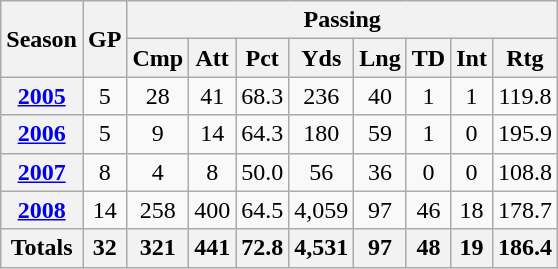<table class="wikitable" style="text-align:center;">
<tr>
<th rowspan="2">Season</th>
<th rowspan="2">GP</th>
<th colspan="8">Passing</th>
</tr>
<tr>
<th>Cmp</th>
<th>Att</th>
<th>Pct</th>
<th>Yds</th>
<th>Lng</th>
<th>TD</th>
<th>Int</th>
<th>Rtg</th>
</tr>
<tr>
<th><a href='#'>2005</a></th>
<td>5</td>
<td>28</td>
<td>41</td>
<td>68.3</td>
<td>236</td>
<td>40</td>
<td>1</td>
<td>1</td>
<td>119.8</td>
</tr>
<tr>
<th><a href='#'>2006</a></th>
<td>5</td>
<td>9</td>
<td>14</td>
<td>64.3</td>
<td>180</td>
<td>59</td>
<td>1</td>
<td>0</td>
<td>195.9</td>
</tr>
<tr>
<th><a href='#'>2007</a></th>
<td>8</td>
<td>4</td>
<td>8</td>
<td>50.0</td>
<td>56</td>
<td>36</td>
<td>0</td>
<td>0</td>
<td>108.8</td>
</tr>
<tr>
<th><a href='#'>2008</a></th>
<td>14</td>
<td>258</td>
<td>400</td>
<td>64.5</td>
<td>4,059</td>
<td>97</td>
<td>46</td>
<td>18</td>
<td>178.7</td>
</tr>
<tr>
<th>Totals</th>
<th>32</th>
<th>321</th>
<th>441</th>
<th>72.8</th>
<th>4,531</th>
<th>97</th>
<th>48</th>
<th>19</th>
<th>186.4</th>
</tr>
</table>
